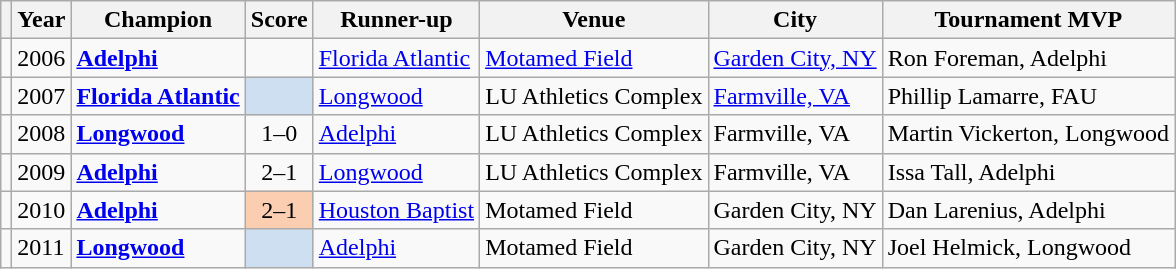<table class="wikitable sortable">
<tr>
<th></th>
<th>Year</th>
<th>Champion</th>
<th>Score</th>
<th>Runner-up</th>
<th>Venue</th>
<th>City</th>
<th>Tournament MVP</th>
</tr>
<tr>
<td></td>
<td>2006</td>
<td><strong><a href='#'>Adelphi</a></strong> </td>
<td></td>
<td><a href='#'>Florida Atlantic</a></td>
<td><a href='#'>Motamed Field</a></td>
<td><a href='#'>Garden City, NY</a></td>
<td>Ron Foreman, Adelphi</td>
</tr>
<tr>
<td></td>
<td>2007</td>
<td><strong><a href='#'>Florida Atlantic</a></strong> </td>
<td style="background-color:#cedff2"></td>
<td><a href='#'>Longwood</a></td>
<td>LU Athletics Complex</td>
<td><a href='#'>Farmville, VA</a></td>
<td>Phillip Lamarre, FAU</td>
</tr>
<tr>
<td></td>
<td>2008</td>
<td><strong><a href='#'>Longwood</a></strong> </td>
<td align="center">1–0</td>
<td><a href='#'>Adelphi</a></td>
<td>LU Athletics Complex</td>
<td>Farmville, VA</td>
<td>Martin Vickerton, Longwood</td>
</tr>
<tr>
<td></td>
<td>2009</td>
<td><strong><a href='#'>Adelphi</a></strong> </td>
<td align="center">2–1</td>
<td><a href='#'>Longwood</a></td>
<td>LU Athletics Complex</td>
<td>Farmville, VA</td>
<td>Issa Tall, Adelphi</td>
</tr>
<tr>
<td></td>
<td>2010</td>
<td><strong><a href='#'>Adelphi</a></strong> </td>
<td align="center" style="background-color:#FBCEB1">2–1 </td>
<td><a href='#'>Houston Baptist</a></td>
<td>Motamed Field</td>
<td>Garden City, NY</td>
<td>Dan Larenius, Adelphi</td>
</tr>
<tr>
<td></td>
<td>2011</td>
<td><strong><a href='#'>Longwood</a></strong> </td>
<td style="background-color:#cedff2"></td>
<td><a href='#'>Adelphi</a></td>
<td>Motamed Field</td>
<td>Garden City, NY</td>
<td>Joel Helmick, Longwood</td>
</tr>
</table>
